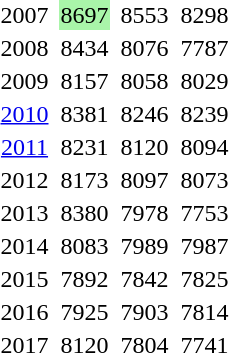<table>
<tr>
<td align=center>2007</td>
<td></td>
<td bgcolor=#A9F5A9>8697</td>
<td></td>
<td>8553</td>
<td></td>
<td>8298</td>
</tr>
<tr>
<td align=center>2008</td>
<td></td>
<td>8434</td>
<td></td>
<td>8076</td>
<td></td>
<td>7787</td>
</tr>
<tr>
<td align=center>2009</td>
<td></td>
<td>8157</td>
<td></td>
<td>8058</td>
<td></td>
<td>8029</td>
</tr>
<tr>
<td align=center><a href='#'>2010</a></td>
<td></td>
<td>8381</td>
<td></td>
<td>8246</td>
<td></td>
<td>8239</td>
</tr>
<tr>
<td align=center><a href='#'>2011</a></td>
<td></td>
<td>8231</td>
<td></td>
<td>8120</td>
<td></td>
<td>8094</td>
</tr>
<tr>
<td align=center>2012</td>
<td></td>
<td>8173</td>
<td></td>
<td>8097</td>
<td></td>
<td>8073</td>
</tr>
<tr>
<td align=center>2013</td>
<td></td>
<td>8380</td>
<td></td>
<td>7978</td>
<td></td>
<td>7753</td>
</tr>
<tr>
<td align=center>2014</td>
<td></td>
<td>8083</td>
<td></td>
<td>7989</td>
<td></td>
<td>7987</td>
</tr>
<tr>
<td align=center>2015</td>
<td></td>
<td>7892</td>
<td></td>
<td>7842</td>
<td></td>
<td>7825</td>
</tr>
<tr>
<td align=center>2016</td>
<td></td>
<td>7925</td>
<td></td>
<td>7903</td>
<td></td>
<td>7814</td>
</tr>
<tr>
<td align=center>2017</td>
<td></td>
<td>8120</td>
<td></td>
<td>7804</td>
<td></td>
<td>7741</td>
</tr>
</table>
